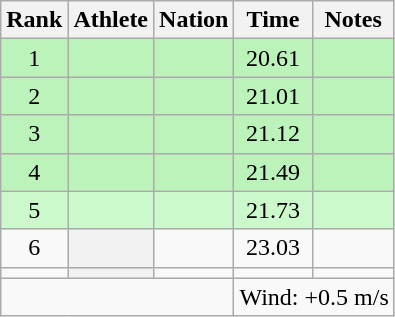<table class="wikitable plainrowheaders sortable" style="text-align:center;">
<tr>
<th scope=col>Rank</th>
<th scope=col>Athlete</th>
<th scope=col>Nation</th>
<th scope=col>Time</th>
<th scope=col>Notes</th>
</tr>
<tr bgcolor=#bbf3bb>
<td>1</td>
<th scope=row style="background:#bbf3bb; text-align:left;"></th>
<td align=left></td>
<td>20.61</td>
<td></td>
</tr>
<tr bgcolor=#bbf3bb>
<td>2</td>
<th scope=row style="background:#bbf3bb; text-align:left;"></th>
<td align=left></td>
<td>21.01</td>
<td></td>
</tr>
<tr bgcolor=#bbf3bb>
<td>3</td>
<th scope=row style="background:#bbf3bb; text-align:left;"></th>
<td align=left></td>
<td>21.12</td>
<td></td>
</tr>
<tr bgcolor=#bbf3bb>
<td>4</td>
<th scope=row style="background:#bbf3bb; text-align:left;"></th>
<td align=left></td>
<td>21.49</td>
<td></td>
</tr>
<tr bgcolor=#ccf9cc>
<td>5</td>
<th scope=row style="background:#ccf9cc; text-align:left;"></th>
<td align=left></td>
<td>21.73</td>
<td></td>
</tr>
<tr>
<td>6</td>
<th scope=row style=text-align:left;></th>
<td align=left></td>
<td>23.03</td>
<td></td>
</tr>
<tr>
<td></td>
<th scope=row style=text-align:left;></th>
<td align=left></td>
<td></td>
<td></td>
</tr>
<tr class=sortbottom>
<td colspan=3></td>
<td colspan=2 style=text-align:left;>Wind: +0.5 m/s</td>
</tr>
</table>
